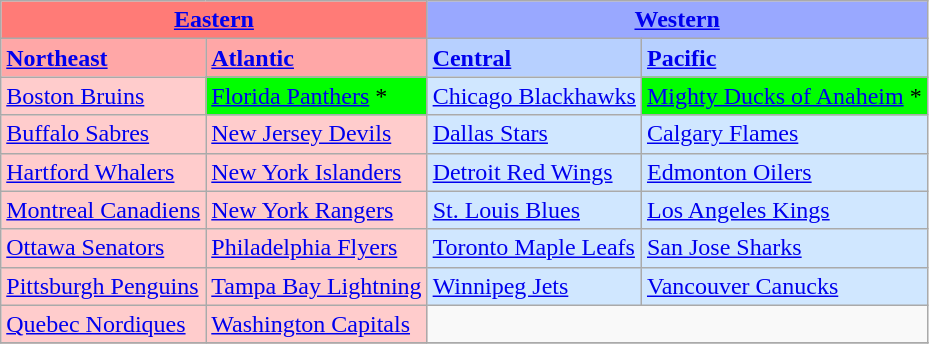<table class="wikitable">
<tr>
<th colspan="2" style="background-color: #FF7B77;"><strong><a href='#'>Eastern</a></strong></th>
<th colspan="2" style="background-color: #99A8FF;"><strong><a href='#'>Western</a></strong></th>
</tr>
<tr>
<td style="background-color: #FFA7A7;"><strong><a href='#'>Northeast</a></strong></td>
<td style="background-color: #FFA7A7;"><strong><a href='#'>Atlantic</a></strong></td>
<td style="background-color: #B7D0FF;"><strong><a href='#'>Central</a></strong></td>
<td style="background-color: #B7D0FF;"><strong><a href='#'>Pacific</a></strong></td>
</tr>
<tr>
<td style="background-color: #FFCCCC;"><a href='#'>Boston Bruins</a></td>
<td style="background-color: #00FF00;"><a href='#'>Florida Panthers</a> *</td>
<td style="background-color: #D0E7FF;"><a href='#'>Chicago Blackhawks</a></td>
<td style="background-color: #00FF00;"><a href='#'>Mighty Ducks of Anaheim</a> *</td>
</tr>
<tr>
<td style="background-color: #FFCCCC;"><a href='#'>Buffalo Sabres</a></td>
<td style="background-color: #FFCCCC;"><a href='#'>New Jersey Devils</a></td>
<td style="background-color: #D0E7FF;"><a href='#'>Dallas Stars</a></td>
<td style="background-color: #D0E7FF;"><a href='#'>Calgary Flames</a></td>
</tr>
<tr>
<td style="background-color: #FFCCCC;"><a href='#'>Hartford Whalers</a></td>
<td style="background-color: #FFCCCC;"><a href='#'>New York Islanders</a></td>
<td style="background-color: #D0E7FF;"><a href='#'>Detroit Red Wings</a></td>
<td style="background-color: #D0E7FF;"><a href='#'>Edmonton Oilers</a></td>
</tr>
<tr>
<td style="background-color: #FFCCCC;"><a href='#'>Montreal Canadiens</a></td>
<td style="background-color: #FFCCCC;"><a href='#'>New York Rangers</a></td>
<td style="background-color: #D0E7FF;"><a href='#'>St. Louis Blues</a></td>
<td style="background-color: #D0E7FF;"><a href='#'>Los Angeles Kings</a></td>
</tr>
<tr>
<td style="background-color: #FFCCCC;"><a href='#'>Ottawa Senators</a></td>
<td style="background-color: #FFCCCC;"><a href='#'>Philadelphia Flyers</a></td>
<td style="background-color: #D0E7FF;"><a href='#'>Toronto Maple Leafs</a></td>
<td style="background-color: #D0E7FF;"><a href='#'>San Jose Sharks</a></td>
</tr>
<tr>
<td style="background-color: #FFCCCC;"><a href='#'>Pittsburgh Penguins</a></td>
<td style="background-color: #FFCCCC;"><a href='#'>Tampa Bay Lightning</a></td>
<td style="background-color: #D0E7FF;"><a href='#'>Winnipeg Jets</a></td>
<td style="background-color: #D0E7FF;"><a href='#'>Vancouver Canucks</a></td>
</tr>
<tr>
<td style="background-color: #FFCCCC;"><a href='#'>Quebec Nordiques</a></td>
<td style="background-color: #FFCCCC;"><a href='#'>Washington Capitals</a></td>
<td colspan="2"> </td>
</tr>
<tr>
</tr>
</table>
